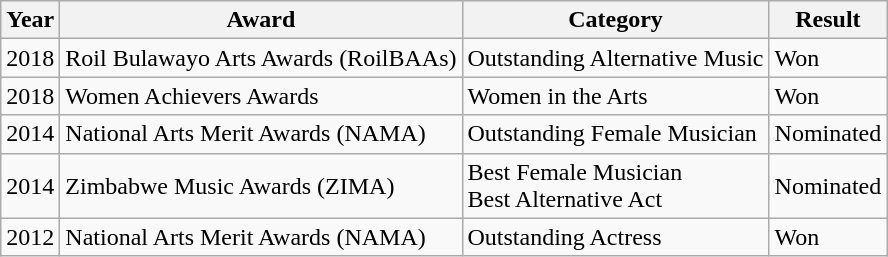<table class="wikitable">
<tr>
<th>Year</th>
<th>Award</th>
<th>Category</th>
<th>Result</th>
</tr>
<tr>
<td>2018</td>
<td>Roil Bulawayo Arts Awards (RoilBAAs)</td>
<td>Outstanding Alternative Music</td>
<td>Won</td>
</tr>
<tr>
<td>2018</td>
<td>Women Achievers Awards</td>
<td>Women in the Arts</td>
<td>Won</td>
</tr>
<tr>
<td>2014</td>
<td>National Arts Merit Awards (NAMA)</td>
<td>Outstanding Female Musician</td>
<td>Nominated</td>
</tr>
<tr>
<td>2014</td>
<td>Zimbabwe Music Awards (ZIMA)</td>
<td>Best Female Musician<br>Best Alternative Act</td>
<td>Nominated</td>
</tr>
<tr>
<td>2012</td>
<td>National Arts Merit Awards (NAMA)</td>
<td>Outstanding Actress</td>
<td>Won</td>
</tr>
</table>
